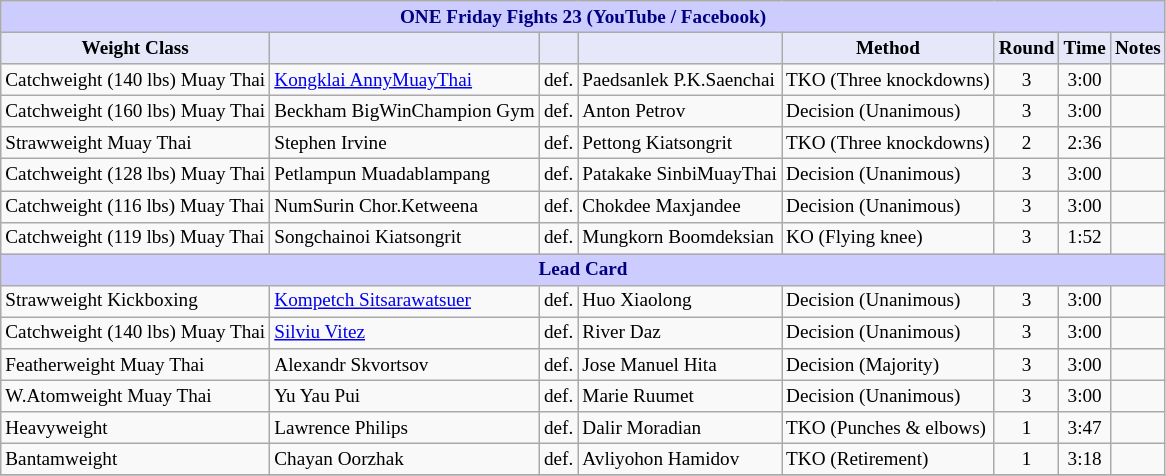<table class="wikitable" style="font-size: 80%;">
<tr>
<th colspan="8" style="background-color: #ccf; color: #000080; text-align: center;"><strong>ONE Friday Fights 23 (YouTube / Facebook)</strong></th>
</tr>
<tr>
<th colspan="1" style="background-color: #E6E8FA; color: #000000; text-align: center;">Weight Class</th>
<th colspan="1" style="background-color: #E6E8FA; color: #000000; text-align: center;"></th>
<th colspan="1" style="background-color: #E6E8FA; color: #000000; text-align: center;"></th>
<th colspan="1" style="background-color: #E6E8FA; color: #000000; text-align: center;"></th>
<th colspan="1" style="background-color: #E6E8FA; color: #000000; text-align: center;">Method</th>
<th colspan="1" style="background-color: #E6E8FA; color: #000000; text-align: center;">Round</th>
<th colspan="1" style="background-color: #E6E8FA; color: #000000; text-align: center;">Time</th>
<th colspan="1" style="background-color: #E6E8FA; color: #000000; text-align: center;">Notes</th>
</tr>
<tr>
<td>Catchweight (140 lbs) Muay Thai</td>
<td> <a href='#'>Kongklai AnnyMuayThai</a></td>
<td>def.</td>
<td> Paedsanlek P.K.Saenchai</td>
<td>TKO (Three knockdowns)</td>
<td align=center>3</td>
<td align=center>3:00</td>
<td></td>
</tr>
<tr>
<td>Catchweight (160 lbs) Muay Thai</td>
<td> Beckham BigWinChampion Gym</td>
<td>def.</td>
<td> Anton Petrov</td>
<td>Decision (Unanimous)</td>
<td align=center>3</td>
<td align=center>3:00</td>
<td></td>
</tr>
<tr>
<td>Strawweight Muay Thai</td>
<td> Stephen Irvine</td>
<td>def.</td>
<td> Pettong Kiatsongrit</td>
<td>TKO (Three knockdowns)</td>
<td align=center>2</td>
<td align=center>2:36</td>
<td></td>
</tr>
<tr>
<td>Catchweight (128 lbs) Muay Thai</td>
<td> Petlampun Muadablampang</td>
<td>def.</td>
<td> Patakake SinbiMuayThai</td>
<td>Decision (Unanimous)</td>
<td align=center>3</td>
<td align=center>3:00</td>
<td></td>
</tr>
<tr>
<td>Catchweight (116 lbs) Muay Thai</td>
<td> NumSurin Chor.Ketweena</td>
<td>def.</td>
<td> Chokdee Maxjandee</td>
<td>Decision (Unanimous)</td>
<td align=center>3</td>
<td align=center>3:00</td>
<td></td>
</tr>
<tr>
<td>Catchweight (119 lbs) Muay Thai</td>
<td> Songchainoi Kiatsongrit</td>
<td>def.</td>
<td> Mungkorn Boomdeksian</td>
<td>KO (Flying knee)</td>
<td align=center>3</td>
<td align=center>1:52</td>
<td></td>
</tr>
<tr>
<td ! colspan="8" style="background-color: #ccf; color: #000080; text-align: center;"><strong>Lead Card</strong></td>
</tr>
<tr>
<td>Strawweight Kickboxing</td>
<td> <a href='#'>Kompetch Sitsarawatsuer</a></td>
<td>def.</td>
<td> Huo Xiaolong</td>
<td>Decision (Unanimous)</td>
<td align=center>3</td>
<td align=center>3:00</td>
<td></td>
</tr>
<tr>
<td>Catchweight (140 lbs) Muay Thai</td>
<td> <a href='#'>Silviu Vitez</a></td>
<td>def.</td>
<td> River Daz</td>
<td>Decision (Unanimous)</td>
<td align=center>3</td>
<td align=center>3:00</td>
<td></td>
</tr>
<tr>
<td>Featherweight Muay Thai</td>
<td> Alexandr Skvortsov</td>
<td>def.</td>
<td> Jose Manuel Hita</td>
<td>Decision (Majority)</td>
<td align=center>3</td>
<td align=center>3:00</td>
<td></td>
</tr>
<tr>
<td>W.Atomweight Muay Thai</td>
<td> Yu Yau Pui</td>
<td>def.</td>
<td> Marie Ruumet</td>
<td>Decision (Unanimous)</td>
<td align=center>3</td>
<td align=center>3:00</td>
<td></td>
</tr>
<tr>
<td>Heavyweight</td>
<td> Lawrence Philips</td>
<td>def.</td>
<td> Dalir Moradian</td>
<td>TKO (Punches & elbows)</td>
<td align=center>1</td>
<td align=center>3:47</td>
<td></td>
</tr>
<tr>
<td>Bantamweight</td>
<td> Chayan Oorzhak</td>
<td>def.</td>
<td> Avliyohon Hamidov</td>
<td>TKO (Retirement)</td>
<td align=center>1</td>
<td align=center>3:18</td>
<td></td>
</tr>
<tr>
</tr>
</table>
